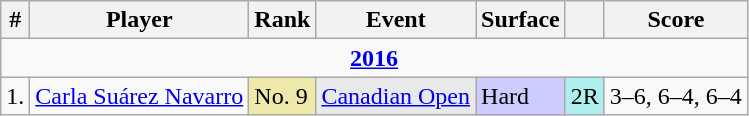<table class="wikitable sortable">
<tr>
<th>#</th>
<th>Player</th>
<th>Rank</th>
<th>Event</th>
<th>Surface</th>
<th></th>
<th>Score</th>
</tr>
<tr>
<td colspan=7 align=center><strong><a href='#'>2016</a></strong></td>
</tr>
<tr>
<td>1.</td>
<td> <a href='#'>Carla Suárez Navarro</a></td>
<td bgcolor=EEE8AA>No. 9</td>
<td bgcolor=e9e9e9><a href='#'>Canadian Open</a></td>
<td bgcolor=CCCCFF>Hard</td>
<td bgcolor=afeeee>2R</td>
<td>3–6, 6–4, 6–4</td>
</tr>
</table>
